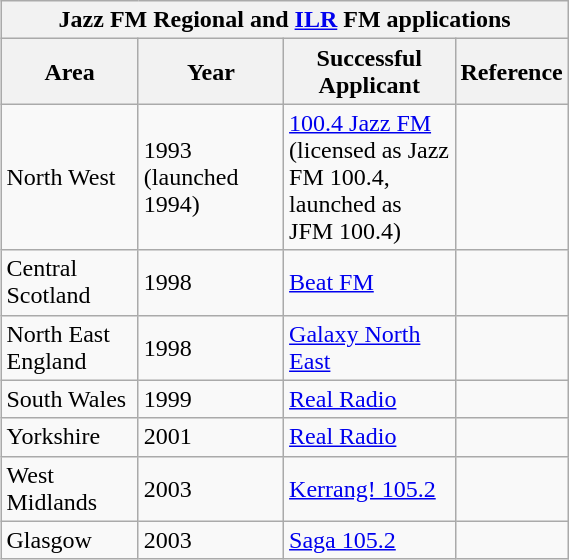<table class="wikitable"  style="width:30%; float:right;">
<tr>
<th colspan=4>Jazz FM Regional and <a href='#'>ILR</a> FM applications</th>
</tr>
<tr>
<th>Area</th>
<th>Year</th>
<th>Successful Applicant</th>
<th>Reference</th>
</tr>
<tr>
<td>North West</td>
<td>1993 (launched 1994)</td>
<td><a href='#'>100.4 Jazz FM</a><br>(licensed as Jazz FM 100.4, <br>launched as JFM 100.4)</td>
<td></td>
</tr>
<tr>
<td>Central Scotland</td>
<td>1998</td>
<td><a href='#'>Beat FM</a></td>
<td></td>
</tr>
<tr>
<td>North East England</td>
<td>1998</td>
<td><a href='#'>Galaxy North East</a></td>
<td></td>
</tr>
<tr>
<td>South Wales</td>
<td>1999</td>
<td><a href='#'>Real Radio</a></td>
<td></td>
</tr>
<tr>
<td>Yorkshire</td>
<td>2001</td>
<td><a href='#'>Real Radio</a></td>
<td></td>
</tr>
<tr>
<td>West Midlands</td>
<td>2003</td>
<td><a href='#'>Kerrang! 105.2</a></td>
<td></td>
</tr>
<tr>
<td>Glasgow</td>
<td>2003</td>
<td><a href='#'>Saga 105.2</a></td>
<td></td>
</tr>
</table>
